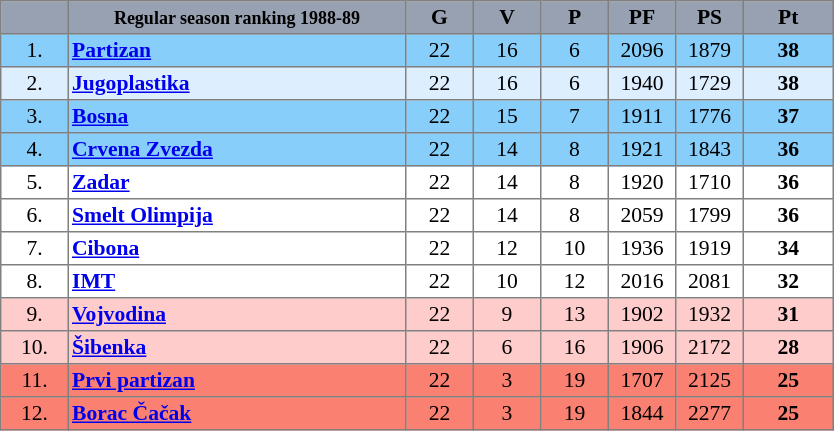<table align=center style="font-size: 90%; border-collapse:collapse" border=1 cellspacing=0 cellpadding=2>
<tr align=center bgcolor=#98A1B2>
<th width=40></th>
<th width=220><span><small>Regular season ranking 1988-89</small></span></th>
<th width="40"><span>G</span></th>
<th width="40"><span>V</span></th>
<th width="40"><span>P</span></th>
<th width="40"><span>PF</span></th>
<th width="40"><span>PS</span></th>
<th width="55"><span>Pt</span></th>
</tr>
<tr align=center style="background:#87CEFA">
<td>1.</td>
<td style="text-align:left;"><strong><a href='#'>Partizan</a></strong></td>
<td>22</td>
<td>16</td>
<td>6</td>
<td>2096</td>
<td>1879</td>
<td><strong>38</strong></td>
</tr>
<tr align=center style="background:#DDEEFF">
<td>2.</td>
<td style="text-align:left;"><strong><a href='#'>Jugoplastika</a></strong></td>
<td>22</td>
<td>16</td>
<td>6</td>
<td>1940</td>
<td>1729</td>
<td><strong>38</strong></td>
</tr>
<tr align=center style="background:#87CEFA">
<td>3.</td>
<td style="text-align:left;"><strong><a href='#'>Bosna</a></strong></td>
<td>22</td>
<td>15</td>
<td>7</td>
<td>1911</td>
<td>1776</td>
<td><strong>37</strong></td>
</tr>
<tr align=center style="background:#87CEFA">
<td>4.</td>
<td style="text-align:left;"><strong><a href='#'>Crvena Zvezda</a></strong></td>
<td>22</td>
<td>14</td>
<td>8</td>
<td>1921</td>
<td>1843</td>
<td><strong>36</strong></td>
</tr>
<tr align=center>
<td>5.</td>
<td style="text-align:left;"><strong><a href='#'>Zadar</a></strong></td>
<td>22</td>
<td>14</td>
<td>8</td>
<td>1920</td>
<td>1710</td>
<td><strong>36</strong></td>
</tr>
<tr align=center>
<td>6.</td>
<td style="text-align:left;"><strong><a href='#'>Smelt Olimpija</a></strong></td>
<td>22</td>
<td>14</td>
<td>8</td>
<td>2059</td>
<td>1799</td>
<td><strong>36</strong></td>
</tr>
<tr align=center>
<td>7.</td>
<td style="text-align:left;"><strong><a href='#'>Cibona</a></strong></td>
<td>22</td>
<td>12</td>
<td>10</td>
<td>1936</td>
<td>1919</td>
<td><strong>34</strong></td>
</tr>
<tr align=center>
<td>8.</td>
<td style="text-align:left;"><strong><a href='#'>IMT</a></strong></td>
<td>22</td>
<td>10</td>
<td>12</td>
<td>2016</td>
<td>2081</td>
<td><strong>32</strong></td>
</tr>
<tr align=center style="background:#FFCCCC">
<td>9.</td>
<td style="text-align:left;"><strong><a href='#'>Vojvodina</a></strong></td>
<td>22</td>
<td>9</td>
<td>13</td>
<td>1902</td>
<td>1932</td>
<td><strong>31</strong></td>
</tr>
<tr align=center style="background:#FFCCCC">
<td>10.</td>
<td style="text-align:left;"><strong><a href='#'>Šibenka</a></strong></td>
<td>22</td>
<td>6</td>
<td>16</td>
<td>1906</td>
<td>2172</td>
<td><strong>28</strong></td>
</tr>
<tr align=center style="background:#FA8072">
<td>11.</td>
<td style="text-align:left;"><strong><a href='#'>Prvi partizan</a></strong></td>
<td>22</td>
<td>3</td>
<td>19</td>
<td>1707</td>
<td>2125</td>
<td><strong>25</strong></td>
</tr>
<tr align=center style="background:#FA8072">
<td>12.</td>
<td style="text-align:left;"><strong><a href='#'>Borac Čačak</a></strong></td>
<td>22</td>
<td>3</td>
<td>19</td>
<td>1844</td>
<td>2277</td>
<td><strong>25</strong></td>
</tr>
</table>
